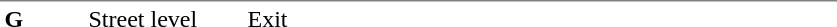<table table border=0 cellspacing=0 cellpadding=3>
<tr>
<td style="border-top:solid 1px gray;" width=50 valign=top><strong>G</strong></td>
<td style="border-top:solid 1px gray;" width=100 valign=top>Street level</td>
<td style="border-top:solid 1px gray;" width=390 valign=top>Exit</td>
</tr>
</table>
